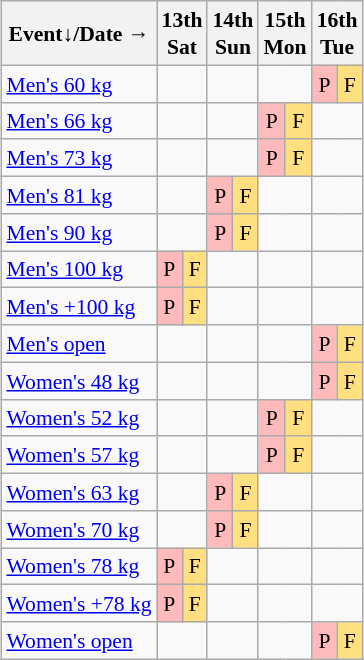<table class="wikitable" style="margin:0.5em auto; font-size:90%; line-height:1.25em; text-align:center;">
<tr>
<th>Event↓/Date →</th>
<th colspan=2>13th<br>Sat</th>
<th colspan=2>14th<br>Sun</th>
<th colspan=2>15th<br>Mon</th>
<th colspan=2>16th<br>Tue</th>
</tr>
<tr>
<td align="left"><a href='#'>Men's 60 kg</a></td>
<td colspan=2></td>
<td colspan=2></td>
<td colspan=2></td>
<td bgcolor="#FFBBBB">P</td>
<td bgcolor="#FFDF80">F</td>
</tr>
<tr>
<td align="left"><a href='#'>Men's 66 kg</a></td>
<td colspan=2></td>
<td colspan=2></td>
<td bgcolor="#FFBBBB">P</td>
<td bgcolor="#FFDF80">F</td>
<td colspan=2></td>
</tr>
<tr>
<td align="left"><a href='#'>Men's 73 kg</a></td>
<td colspan=2></td>
<td colspan=2></td>
<td bgcolor="#FFBBBB">P</td>
<td bgcolor="#FFDF80">F</td>
<td colspan=2></td>
</tr>
<tr>
<td align="left"><a href='#'>Men's 81 kg</a></td>
<td colspan=2></td>
<td bgcolor="#FFBBBB">P</td>
<td bgcolor="#FFDF80">F</td>
<td colspan=2></td>
<td colspan=2></td>
</tr>
<tr>
<td align="left"><a href='#'>Men's 90 kg</a></td>
<td colspan=2></td>
<td bgcolor="#FFBBBB">P</td>
<td bgcolor="#FFDF80">F</td>
<td colspan=2></td>
<td colspan=2></td>
</tr>
<tr>
<td align="left"><a href='#'>Men's 100 kg</a></td>
<td bgcolor="#FFBBBB">P</td>
<td bgcolor="#FFDF80">F</td>
<td colspan=2></td>
<td colspan=2></td>
<td colspan=2></td>
</tr>
<tr>
<td align="left"><a href='#'>Men's +100 kg</a></td>
<td bgcolor="#FFBBBB">P</td>
<td bgcolor="#FFDF80">F</td>
<td colspan=2></td>
<td colspan=2></td>
<td colspan=2></td>
</tr>
<tr>
<td align="left"><a href='#'>Men's open</a></td>
<td colspan=2></td>
<td colspan=2></td>
<td colspan=2></td>
<td bgcolor="#FFBBBB">P</td>
<td bgcolor="#FFDF80">F</td>
</tr>
<tr>
<td align="left"><a href='#'>Women's 48 kg</a></td>
<td colspan=2></td>
<td colspan=2></td>
<td colspan=2></td>
<td bgcolor="#FFBBBB">P</td>
<td bgcolor="#FFDF80">F</td>
</tr>
<tr>
<td align="left"><a href='#'>Women's 52 kg</a></td>
<td colspan=2></td>
<td colspan=2></td>
<td bgcolor="#FFBBBB">P</td>
<td bgcolor="#FFDF80">F</td>
<td colspan=2></td>
</tr>
<tr>
<td align="left"><a href='#'>Women's 57 kg</a></td>
<td colspan=2></td>
<td colspan=2></td>
<td bgcolor="#FFBBBB">P</td>
<td bgcolor="#FFDF80">F</td>
<td colspan=2></td>
</tr>
<tr>
<td align="left"><a href='#'>Women's 63 kg</a></td>
<td colspan=2></td>
<td bgcolor="#FFBBBB">P</td>
<td bgcolor="#FFDF80">F</td>
<td colspan=2></td>
<td colspan=2></td>
</tr>
<tr>
<td align="left"><a href='#'>Women's 70 kg</a></td>
<td colspan=2></td>
<td bgcolor="#FFBBBB">P</td>
<td bgcolor="#FFDF80">F</td>
<td colspan=2></td>
<td colspan=2></td>
</tr>
<tr>
<td align="left"><a href='#'>Women's 78 kg</a></td>
<td bgcolor="#FFBBBB">P</td>
<td bgcolor="#FFDF80">F</td>
<td colspan=2></td>
<td colspan=2></td>
<td colspan=2></td>
</tr>
<tr>
<td align="left"><a href='#'>Women's +78 kg</a></td>
<td bgcolor="#FFBBBB">P</td>
<td bgcolor="#FFDF80">F</td>
<td colspan=2></td>
<td colspan=2></td>
<td colspan=2></td>
</tr>
<tr>
<td align="left"><a href='#'>Women's open</a></td>
<td colspan=2></td>
<td colspan=2></td>
<td colspan=2></td>
<td bgcolor="#FFBBBB">P</td>
<td bgcolor="#FFDF80">F</td>
</tr>
</table>
